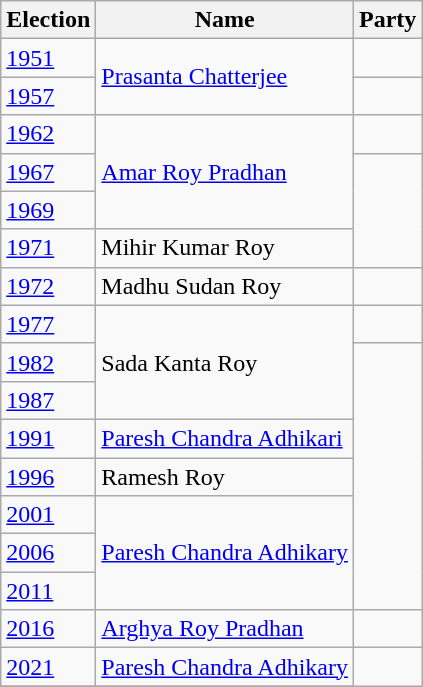<table class="wikitable sortable">
<tr>
<th>Election</th>
<th>Name</th>
<th colspan=2>Party</th>
</tr>
<tr>
<td><a href='#'>1951</a></td>
<td rowspan="2"><a href='#'>Prasanta Chatterjee</a></td>
<td></td>
</tr>
<tr>
<td><a href='#'>1957</a></td>
</tr>
<tr>
<td><a href='#'>1962</a></td>
<td rowspan="3"><a href='#'>Amar Roy Pradhan</a></td>
<td></td>
</tr>
<tr>
<td><a href='#'>1967</a></td>
</tr>
<tr>
<td><a href='#'>1969</a></td>
</tr>
<tr>
<td><a href='#'>1971</a></td>
<td>Mihir Kumar Roy</td>
</tr>
<tr>
<td><a href='#'>1972</a></td>
<td>Madhu Sudan Roy</td>
<td></td>
</tr>
<tr>
<td><a href='#'>1977</a></td>
<td rowspan="3">Sada Kanta Roy</td>
<td></td>
</tr>
<tr>
<td><a href='#'>1982</a></td>
</tr>
<tr>
<td><a href='#'>1987</a></td>
</tr>
<tr>
<td><a href='#'>1991</a></td>
<td><a href='#'>Paresh Chandra Adhikari</a></td>
</tr>
<tr>
<td><a href='#'>1996</a></td>
<td>Ramesh Roy</td>
</tr>
<tr>
<td><a href='#'>2001</a></td>
<td rowspan="3"><a href='#'>Paresh Chandra Adhikary</a></td>
</tr>
<tr>
<td><a href='#'>2006</a></td>
</tr>
<tr>
<td><a href='#'>2011</a></td>
</tr>
<tr>
<td><a href='#'>2016</a></td>
<td><a href='#'>Arghya Roy Pradhan</a></td>
<td></td>
</tr>
<tr>
<td><a href='#'>2021</a></td>
<td><a href='#'>Paresh Chandra Adhikary</a></td>
</tr>
<tr>
</tr>
</table>
